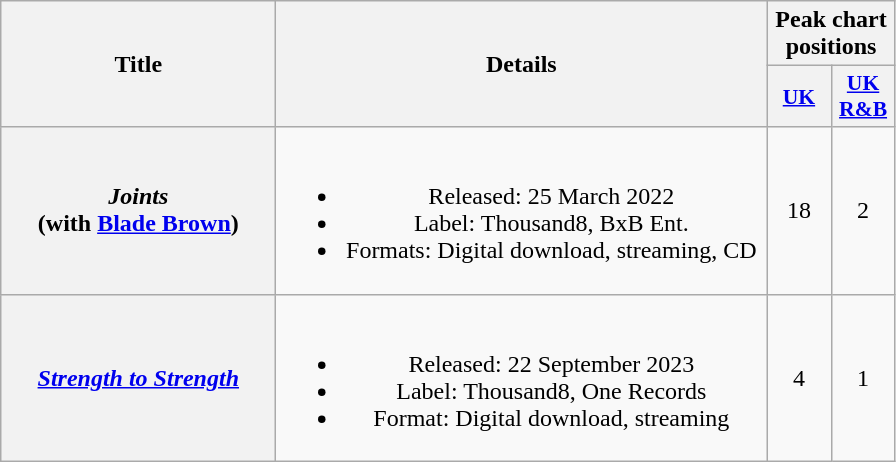<table class="wikitable plainrowheaders" style="text-align:center;">
<tr>
<th scope="col" rowspan="2" style="width:11em;">Title</th>
<th scope="col" rowspan="2" style="width:20em;">Details</th>
<th scope="col" colspan="3">Peak chart positions</th>
</tr>
<tr>
<th scope="col" style="width:2.5em;font-size:90%;"><a href='#'>UK</a><br></th>
<th scope="col" style="width:2.5em;font-size:90%;"><a href='#'>UK R&B</a><br></th>
</tr>
<tr>
<th scope="row"><em>Joints</em><br><span>(with <a href='#'>Blade Brown</a>)</span></th>
<td><br><ul><li>Released: 25 March 2022</li><li>Label: Thousand8, BxB Ent.</li><li>Formats: Digital download, streaming, CD</li></ul></td>
<td>18</td>
<td>2</td>
</tr>
<tr>
<th scope="row"><em><a href='#'>Strength to Strength</a></em><br></th>
<td><br><ul><li>Released: 22 September 2023</li><li>Label: Thousand8, One Records</li><li>Format: Digital download, streaming</li></ul></td>
<td>4</td>
<td>1</td>
</tr>
</table>
